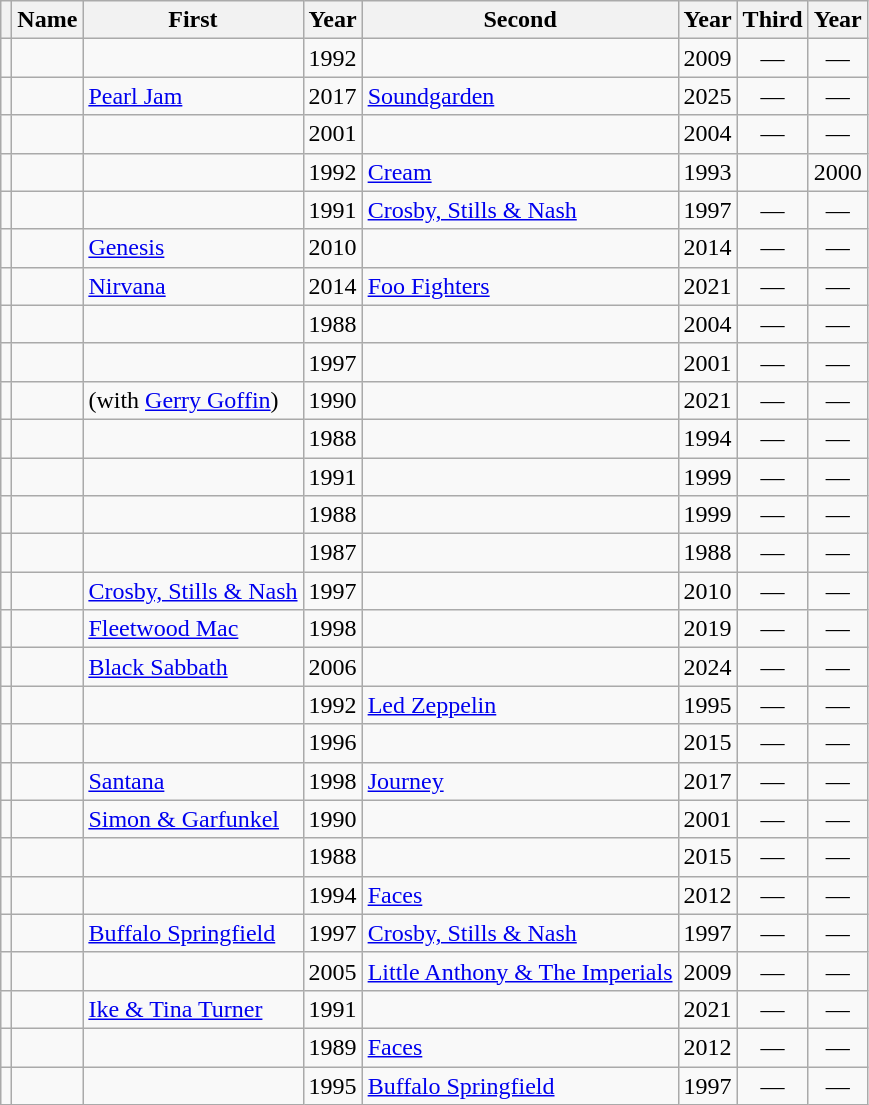<table class="wikitable sortable">
<tr>
<th class="unsortable"></th>
<th>Name</th>
<th>First</th>
<th>Year</th>
<th>Second</th>
<th>Year</th>
<th class="unsortable">Third</th>
<th class="unsortable">Year</th>
</tr>
<tr>
<td></td>
<td></td>
<td></td>
<td>1992</td>
<td></td>
<td>2009</td>
<td align=center>—</td>
<td align=center>—</td>
</tr>
<tr>
<td></td>
<td></td>
<td><a href='#'>Pearl Jam</a></td>
<td>2017</td>
<td><a href='#'>Soundgarden</a></td>
<td>2025</td>
<td align=center>—</td>
<td align=center>—</td>
</tr>
<tr>
<td></td>
<td></td>
<td></td>
<td>2001</td>
<td></td>
<td>2004</td>
<td align=center>—</td>
<td align=center>—</td>
</tr>
<tr>
<td></td>
<td></td>
<td></td>
<td>1992</td>
<td><a href='#'>Cream</a></td>
<td>1993</td>
<td></td>
<td>2000</td>
</tr>
<tr>
<td></td>
<td></td>
<td></td>
<td>1991</td>
<td><a href='#'>Crosby, Stills & Nash</a></td>
<td>1997</td>
<td align=center>—</td>
<td align=center>—</td>
</tr>
<tr>
<td></td>
<td></td>
<td><a href='#'>Genesis</a></td>
<td>2010</td>
<td></td>
<td>2014</td>
<td align=center>—</td>
<td align=center>—</td>
</tr>
<tr>
<td></td>
<td></td>
<td><a href='#'>Nirvana</a></td>
<td>2014</td>
<td><a href='#'>Foo Fighters</a></td>
<td>2021</td>
<td align=center>—</td>
<td align=center>—</td>
</tr>
<tr>
<td></td>
<td></td>
<td></td>
<td>1988</td>
<td></td>
<td>2004</td>
<td align=center>—</td>
<td align=center>—</td>
</tr>
<tr>
<td></td>
<td></td>
<td></td>
<td>1997</td>
<td></td>
<td>2001</td>
<td align=center>—</td>
<td align=center>—</td>
</tr>
<tr>
<td></td>
<td></td>
<td> (with <a href='#'>Gerry Goffin</a>)</td>
<td>1990</td>
<td></td>
<td>2021</td>
<td align=center>—</td>
<td align=center>—</td>
</tr>
<tr>
<td></td>
<td></td>
<td></td>
<td>1988</td>
<td></td>
<td>1994</td>
<td align=center>—</td>
<td align=center>—</td>
</tr>
<tr>
<td></td>
<td></td>
<td></td>
<td>1991</td>
<td></td>
<td>1999</td>
<td align=center>—</td>
<td align=center>—</td>
</tr>
<tr>
<td></td>
<td></td>
<td></td>
<td>1988</td>
<td></td>
<td>1999</td>
<td align=center>—</td>
<td align=center>—</td>
</tr>
<tr>
<td></td>
<td></td>
<td></td>
<td>1987</td>
<td></td>
<td>1988</td>
<td align=center>—</td>
<td align=center>—</td>
</tr>
<tr>
<td></td>
<td></td>
<td><a href='#'>Crosby, Stills & Nash</a></td>
<td>1997</td>
<td></td>
<td>2010</td>
<td align=center>—</td>
<td align=center>—</td>
</tr>
<tr>
<td></td>
<td></td>
<td><a href='#'>Fleetwood Mac</a></td>
<td>1998</td>
<td></td>
<td>2019</td>
<td align=center>—</td>
<td align=center>—</td>
</tr>
<tr>
<td></td>
<td></td>
<td><a href='#'>Black Sabbath</a></td>
<td>2006</td>
<td></td>
<td>2024</td>
<td align=center>—</td>
<td align=center>—</td>
</tr>
<tr>
<td></td>
<td></td>
<td></td>
<td>1992</td>
<td><a href='#'>Led Zeppelin</a></td>
<td>1995</td>
<td align=center>—</td>
<td align=center>—</td>
</tr>
<tr>
<td></td>
<td></td>
<td></td>
<td>1996</td>
<td></td>
<td>2015</td>
<td align=center>—</td>
<td align=center>—</td>
</tr>
<tr>
<td></td>
<td></td>
<td><a href='#'>Santana</a></td>
<td>1998</td>
<td><a href='#'>Journey</a></td>
<td>2017</td>
<td align=center>—</td>
<td align=center>—</td>
</tr>
<tr>
<td></td>
<td></td>
<td><a href='#'>Simon & Garfunkel</a></td>
<td>1990</td>
<td></td>
<td>2001</td>
<td align=center>—</td>
<td align=center>—</td>
</tr>
<tr>
<td></td>
<td></td>
<td></td>
<td>1988</td>
<td></td>
<td>2015</td>
<td align=center>—</td>
<td align=center>—</td>
</tr>
<tr>
<td></td>
<td></td>
<td></td>
<td>1994</td>
<td><a href='#'>Faces</a></td>
<td>2012</td>
<td align=center>—</td>
<td align=center>—</td>
</tr>
<tr>
<td></td>
<td></td>
<td><a href='#'>Buffalo Springfield</a></td>
<td>1997</td>
<td><a href='#'>Crosby, Stills & Nash</a></td>
<td>1997</td>
<td align=center>—</td>
<td align=center>—</td>
</tr>
<tr>
<td></td>
<td></td>
<td></td>
<td>2005</td>
<td><a href='#'>Little Anthony & The Imperials</a></td>
<td>2009</td>
<td align=center>—</td>
<td align=center>—</td>
</tr>
<tr>
<td></td>
<td></td>
<td><a href='#'>Ike & Tina Turner</a></td>
<td>1991</td>
<td></td>
<td>2021</td>
<td align=center>—</td>
<td align=center>—</td>
</tr>
<tr>
<td></td>
<td></td>
<td></td>
<td>1989</td>
<td><a href='#'>Faces</a></td>
<td>2012</td>
<td align=center>—</td>
<td align=center>—</td>
</tr>
<tr>
<td></td>
<td></td>
<td></td>
<td>1995</td>
<td><a href='#'>Buffalo Springfield</a></td>
<td>1997</td>
<td align=center>—</td>
<td align=center>—</td>
</tr>
</table>
